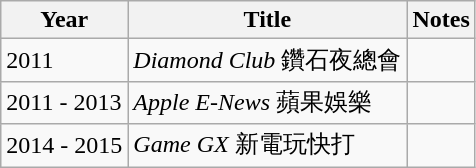<table class="wikitable">
<tr>
<th>Year</th>
<th>Title</th>
<th>Notes</th>
</tr>
<tr>
<td>2011</td>
<td><em>Diamond Club</em> 鑽石夜總會</td>
<td></td>
</tr>
<tr>
<td>2011 - 2013</td>
<td><em>Apple E-News</em> 蘋果娛樂</td>
<td></td>
</tr>
<tr>
<td>2014 - 2015</td>
<td><em>Game GX</em> 新電玩快打</td>
<td></td>
</tr>
</table>
